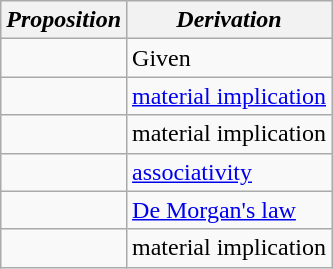<table class="wikitable">
<tr>
<th><em>Proposition</em></th>
<th><em>Derivation</em></th>
</tr>
<tr>
<td></td>
<td>Given</td>
</tr>
<tr>
<td></td>
<td><a href='#'>material implication</a></td>
</tr>
<tr>
<td></td>
<td>material implication</td>
</tr>
<tr>
<td></td>
<td><a href='#'>associativity</a></td>
</tr>
<tr>
<td></td>
<td><a href='#'>De Morgan's law</a></td>
</tr>
<tr>
<td></td>
<td>material implication</td>
</tr>
</table>
